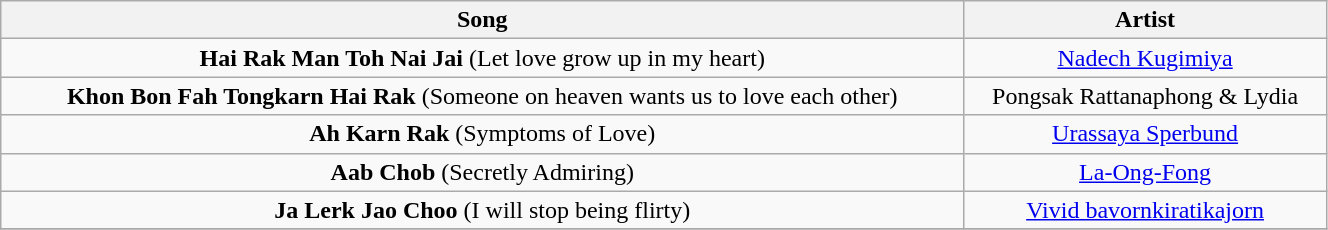<table class="wikitable" width="70%" |>
<tr>
<th>Song</th>
<th>Artist</th>
</tr>
<tr>
<td align="center"><strong>Hai Rak Man Toh Nai Jai</strong> (Let love grow up in my heart)</td>
<td align="center"><a href='#'>Nadech Kugimiya</a></td>
</tr>
<tr>
<td align = "center"><strong>Khon Bon Fah Tongkarn Hai Rak</strong> (Someone on heaven wants us to love each other)</td>
<td align="center">Pongsak Rattanaphong & Lydia</td>
</tr>
<tr>
<td align = "center"><strong>Ah Karn Rak</strong> (Symptoms of Love)</td>
<td align="center"><a href='#'>Urassaya Sperbund</a></td>
</tr>
<tr>
<td align = "center"><strong>Aab Chob</strong> (Secretly Admiring)</td>
<td align="center"><a href='#'>La-Ong-Fong</a></td>
</tr>
<tr>
<td align = "center"><strong>Ja Lerk Jao Choo</strong> (I will stop being flirty)</td>
<td align="center"><a href='#'>Vivid bavornkiratikajorn</a></td>
</tr>
<tr>
</tr>
</table>
